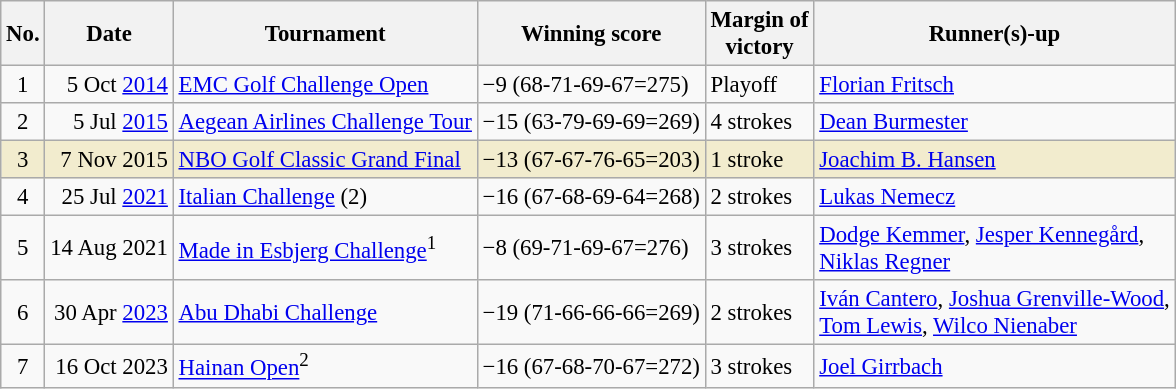<table class="wikitable" style="font-size:95%;">
<tr>
<th>No.</th>
<th>Date</th>
<th>Tournament</th>
<th>Winning score</th>
<th>Margin of<br>victory</th>
<th>Runner(s)-up</th>
</tr>
<tr>
<td align=center>1</td>
<td align=right>5 Oct <a href='#'>2014</a></td>
<td><a href='#'>EMC Golf Challenge Open</a></td>
<td>−9 (68-71-69-67=275)</td>
<td>Playoff</td>
<td> <a href='#'>Florian Fritsch</a></td>
</tr>
<tr>
<td align=center>2</td>
<td align=right>5 Jul <a href='#'>2015</a></td>
<td><a href='#'>Aegean Airlines Challenge Tour</a></td>
<td>−15 (63-79-69-69=269)</td>
<td>4 strokes</td>
<td> <a href='#'>Dean Burmester</a></td>
</tr>
<tr style="background:#f2ecce;">
<td align=center>3</td>
<td align=right>7 Nov 2015</td>
<td><a href='#'>NBO Golf Classic Grand Final</a></td>
<td>−13 (67-67-76-65=203)</td>
<td>1 stroke</td>
<td> <a href='#'>Joachim B. Hansen</a></td>
</tr>
<tr>
<td align=center>4</td>
<td align=right>25 Jul <a href='#'>2021</a></td>
<td><a href='#'>Italian Challenge</a> (2)</td>
<td>−16 (67-68-69-64=268)</td>
<td>2 strokes</td>
<td> <a href='#'>Lukas Nemecz</a></td>
</tr>
<tr>
<td align=center>5</td>
<td align=right>14 Aug 2021</td>
<td><a href='#'>Made in Esbjerg Challenge</a><sup>1</sup></td>
<td>−8 (69-71-69-67=276)</td>
<td>3 strokes</td>
<td> <a href='#'>Dodge Kemmer</a>,  <a href='#'>Jesper Kennegård</a>,<br> <a href='#'>Niklas Regner</a></td>
</tr>
<tr>
<td align=center>6</td>
<td align=right>30 Apr <a href='#'>2023</a></td>
<td><a href='#'>Abu Dhabi Challenge</a></td>
<td>−19 (71-66-66-66=269)</td>
<td>2 strokes</td>
<td> <a href='#'>Iván Cantero</a>,  <a href='#'>Joshua Grenville-Wood</a>,<br> <a href='#'>Tom Lewis</a>,  <a href='#'>Wilco Nienaber</a></td>
</tr>
<tr>
<td align=center>7</td>
<td align=right>16 Oct 2023</td>
<td><a href='#'>Hainan Open</a><sup>2</sup></td>
<td>−16 (67-68-70-67=272)</td>
<td>3 strokes</td>
<td> <a href='#'>Joel Girrbach</a></td>
</tr>
</table>
